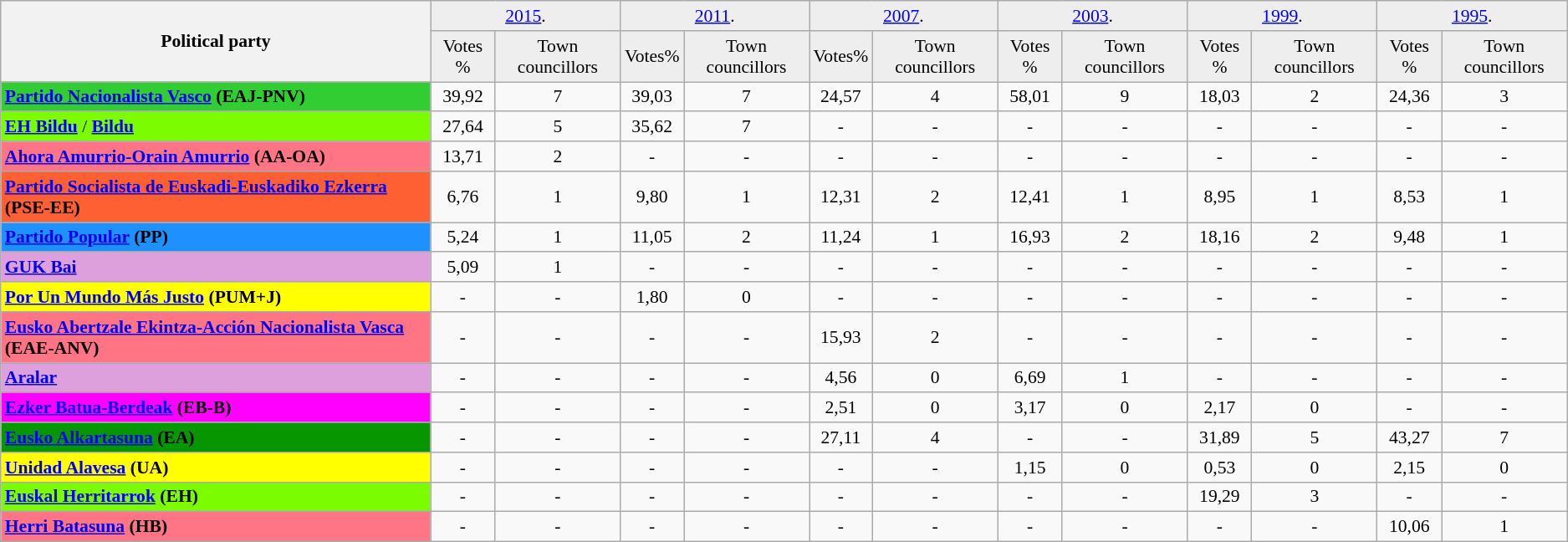<table class="wikitable" align="center" style="font-size: 90%; text-align:center;">
<tr style="background:#eee">
<th rowspan="2">Political party</th>
<td colspan="2"><a href='#'>2015</a>.</td>
<td colspan="2"><a href='#'>2011</a>.</td>
<td colspan="2"><a href='#'>2007</a>.</td>
<td colspan="2"><a href='#'>2003</a>.</td>
<td colspan="2"><a href='#'>1999</a>.</td>
<td colspan="2"><a href='#'>1995</a>.</td>
</tr>
<tr style="background:#eee">
<td>Votes %</td>
<td>Town councillors</td>
<td>Votes%</td>
<td>Town councillors</td>
<td>Votes%</td>
<td>Town councillors</td>
<td>Votes %</td>
<td>Town councillors</td>
<td>Votes %</td>
<td>Town councillors</td>
<td>Votes %</td>
<td>Town councillors</td>
</tr>
<tr>
<td align="left" bgcolor="#32CD32"><strong><a href='#'>Partido Nacionalista Vasco</a> (EAJ-PNV)</strong></td>
<td>39,92</td>
<td>7</td>
<td>39,03</td>
<td>7</td>
<td>24,57</td>
<td>4</td>
<td>58,01</td>
<td>9</td>
<td>18,03</td>
<td>2</td>
<td>24,36</td>
<td>3</td>
</tr>
<tr>
<td align="left" bgcolor="#7CFC00"><strong><a href='#'>EH Bildu</a></strong> / <strong><a href='#'>Bildu</a></strong></td>
<td>27,64</td>
<td>5</td>
<td>35,62</td>
<td>7</td>
<td>-</td>
<td>-</td>
<td>-</td>
<td>-</td>
<td>-</td>
<td>-</td>
<td>-</td>
<td>-</td>
</tr>
<tr>
<td align="left" bgcolor="#FF7585"><strong><a href='#'>Ahora Amurrio-Orain Amurrio</a> (AA-OA)</strong></td>
<td>13,71</td>
<td>2</td>
<td>-</td>
<td>-</td>
<td>-</td>
<td>-</td>
<td>-</td>
<td>-</td>
<td>-</td>
<td>-</td>
<td>-</td>
<td>-</td>
</tr>
<tr>
<td align="left" bgcolor="#ff6033"><strong><a href='#'>Partido Socialista de Euskadi-Euskadiko Ezkerra</a> (PSE-EE)</strong></td>
<td>6,76</td>
<td>1</td>
<td>9,80</td>
<td>1</td>
<td>12,31</td>
<td>2</td>
<td>12,41</td>
<td>1</td>
<td>8,95</td>
<td>1</td>
<td>8,53</td>
<td>1</td>
</tr>
<tr>
<td align="left" bgcolor="#1E90FF"><strong><a href='#'>Partido Popular</a> (PP)</strong></td>
<td>5,24</td>
<td>1</td>
<td>11,05</td>
<td>2</td>
<td>11,24</td>
<td>1</td>
<td>16,93</td>
<td>2</td>
<td>18,16</td>
<td>2</td>
<td>9,48</td>
<td>1</td>
</tr>
<tr>
<td align="left" bgcolor="#DDA0DD"><strong><a href='#'>GUK Bai</a></strong></td>
<td>5,09</td>
<td>1</td>
<td>-</td>
<td>-</td>
<td>-</td>
<td>-</td>
<td>-</td>
<td>-</td>
<td>-</td>
<td>-</td>
<td>-</td>
<td>-</td>
</tr>
<tr>
<td align="left" bgcolor="Yellow"><strong><a href='#'>Por Un Mundo Más Justo</a> (PUM+J)</strong></td>
<td>-</td>
<td>-</td>
<td>1,80</td>
<td>0</td>
<td>-</td>
<td>-</td>
<td>-</td>
<td>-</td>
<td>-</td>
<td>-</td>
<td>-</td>
<td>-</td>
</tr>
<tr>
<td align="left" bgcolor="#FF7585"><strong><a href='#'>Eusko Abertzale Ekintza-Acción Nacionalista Vasca</a> (EAE-ANV)</strong></td>
<td>-</td>
<td>-</td>
<td>-</td>
<td>-</td>
<td>15,93</td>
<td>2</td>
<td>-</td>
<td>-</td>
<td>-</td>
<td>-</td>
<td>-</td>
<td>-</td>
</tr>
<tr>
<td align="left" bgcolor="#DDA0DD"><strong><a href='#'>Aralar</a></strong></td>
<td>-</td>
<td>-</td>
<td>-</td>
<td>-</td>
<td>4,56</td>
<td>0</td>
<td>6,69</td>
<td>1</td>
<td>-</td>
<td>-</td>
<td>-</td>
<td>-</td>
</tr>
<tr>
<td align="left" bgcolor="#FF00FF"><strong><a href='#'>Ezker Batua-Berdeak</a> (EB-B)</strong></td>
<td>-</td>
<td>-</td>
<td>-</td>
<td>-</td>
<td>2,51</td>
<td>0</td>
<td>3,17</td>
<td>0</td>
<td>2,17</td>
<td>0</td>
<td>-</td>
<td>-</td>
</tr>
<tr>
<td align="left" bgcolor="#0896"><strong><a href='#'>Eusko Alkartasuna</a> (EA)</strong></td>
<td>-</td>
<td>-</td>
<td>-</td>
<td>-</td>
<td>27,11</td>
<td>4</td>
<td>-</td>
<td>-</td>
<td>31,89</td>
<td>5</td>
<td>43,27</td>
<td>7</td>
</tr>
<tr>
<td align="left" bgcolor="Yellow"><strong><a href='#'>Unidad Alavesa</a> (UA)</strong></td>
<td>-</td>
<td>-</td>
<td>-</td>
<td>-</td>
<td>-</td>
<td>-</td>
<td>1,15</td>
<td>0</td>
<td>0,53</td>
<td>0</td>
<td>2,15</td>
<td>0</td>
</tr>
<tr>
<td align="left" bgcolor="#7CFC00"><strong><a href='#'>Euskal Herritarrok</a> (EH)</strong></td>
<td>-</td>
<td>-</td>
<td>-</td>
<td>-</td>
<td>-</td>
<td>-</td>
<td>-</td>
<td>-</td>
<td>19,29</td>
<td>3</td>
<td>-</td>
<td>-</td>
</tr>
<tr>
<td align="left" bgcolor="#FF7585"><strong><a href='#'>Herri Batasuna</a> (HB)</strong></td>
<td>-</td>
<td>-</td>
<td>-</td>
<td>-</td>
<td>-</td>
<td>-</td>
<td>-</td>
<td>-</td>
<td>-</td>
<td>-</td>
<td>10,06</td>
<td>1</td>
</tr>
</table>
